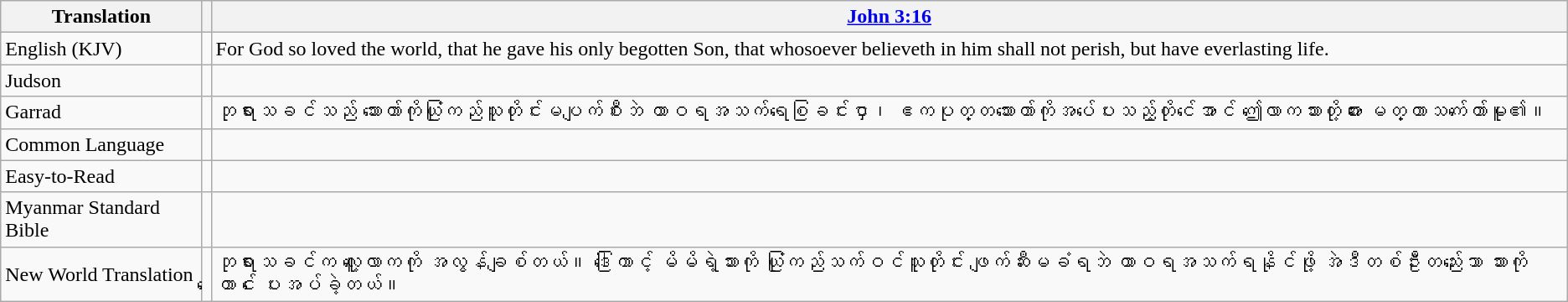<table class="wikitable">
<tr>
<th>Translation</th>
<th></th>
<th><a href='#'>John 3:16</a></th>
</tr>
<tr>
<td>English (KJV)</td>
<td></td>
<td>For God so loved the world, that he gave his only begotten Son, that whosoever believeth in him shall not perish, but have everlasting life.</td>
</tr>
<tr>
<td>Judson</td>
<td></td>
<td></td>
</tr>
<tr>
<td>Garrad</td>
<td></td>
<td>ဘုရားသခင်သည် သားတော်ကိုယုံကြည်သူတိုင်းမပျက်စီးဘဲ ထာဝရအသက်ရစေခြင်းငှာ၊ ဧကပုတ္တသားတော်ကိုအပ်ပေးသည့်တိုင်အောင် ဤလောကသားတို့အား မေတ္တာသက်တော်မူ၏။</td>
</tr>
<tr>
<td>Common Language</td>
<td></td>
<td></td>
</tr>
<tr>
<td>Easy-to-Read</td>
<td></td>
<td></td>
</tr>
<tr>
<td>Myanmar Standard Bible</td>
<td></td>
<td></td>
</tr>
<tr>
<td>New World Translation</td>
<td></td>
<td>ဘုရားသခင်က လူ့လောကကို အလွန်ချစ်တယ်။ ဒါကြောင့် မိမိရဲ့သားကို ယုံကြည်သက်ဝင်သူတိုင်း ဖျက်ဆီးမခံရဘဲ ထာဝရအသက်ရနိုင်ဖို့ အဲဒီတစ်ဦးတည်းသော သားကိုတောင် ပေးအပ်ခဲ့တယ်။</td>
</tr>
</table>
